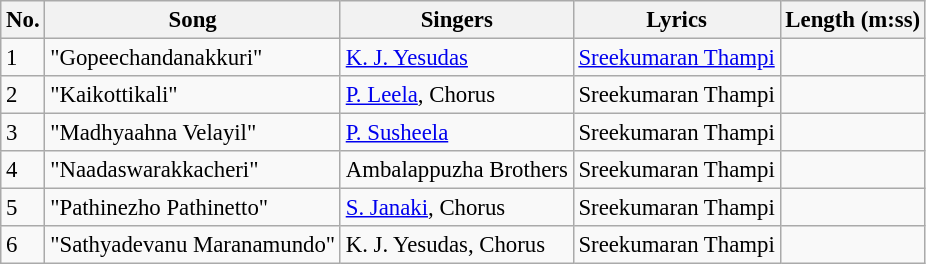<table class="wikitable" style="font-size:95%;">
<tr>
<th>No.</th>
<th>Song</th>
<th>Singers</th>
<th>Lyrics</th>
<th>Length (m:ss)</th>
</tr>
<tr>
<td>1</td>
<td>"Gopeechandanakkuri"</td>
<td><a href='#'>K. J. Yesudas</a></td>
<td><a href='#'>Sreekumaran Thampi</a></td>
<td></td>
</tr>
<tr>
<td>2</td>
<td>"Kaikottikali"</td>
<td><a href='#'>P. Leela</a>, Chorus</td>
<td>Sreekumaran Thampi</td>
<td></td>
</tr>
<tr>
<td>3</td>
<td>"Madhyaahna Velayil"</td>
<td><a href='#'>P. Susheela</a></td>
<td>Sreekumaran Thampi</td>
<td></td>
</tr>
<tr>
<td>4</td>
<td>"Naadaswarakkacheri"</td>
<td>Ambalappuzha Brothers</td>
<td>Sreekumaran Thampi</td>
<td></td>
</tr>
<tr>
<td>5</td>
<td>"Pathinezho Pathinetto"</td>
<td><a href='#'>S. Janaki</a>, Chorus</td>
<td>Sreekumaran Thampi</td>
<td></td>
</tr>
<tr>
<td>6</td>
<td>"Sathyadevanu Maranamundo"</td>
<td>K. J. Yesudas, Chorus</td>
<td>Sreekumaran Thampi</td>
<td></td>
</tr>
</table>
